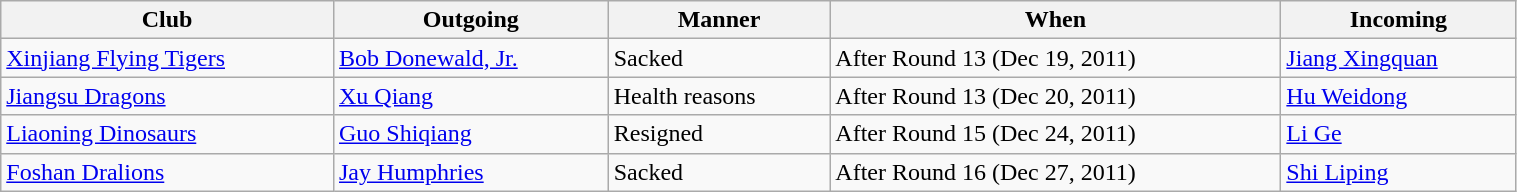<table class=wikitable width=80%>
<tr>
<th>Club</th>
<th>Outgoing</th>
<th>Manner</th>
<th>When</th>
<th>Incoming</th>
</tr>
<tr>
<td><a href='#'>Xinjiang Flying Tigers</a></td>
<td> <a href='#'>Bob Donewald, Jr.</a></td>
<td>Sacked</td>
<td>After Round 13 (Dec 19, 2011)</td>
<td> <a href='#'>Jiang Xingquan</a></td>
</tr>
<tr>
<td><a href='#'>Jiangsu Dragons</a></td>
<td> <a href='#'>Xu Qiang</a></td>
<td>Health reasons</td>
<td>After Round 13 (Dec 20, 2011)</td>
<td> <a href='#'>Hu Weidong</a></td>
</tr>
<tr>
<td><a href='#'>Liaoning Dinosaurs</a></td>
<td> <a href='#'>Guo Shiqiang</a></td>
<td>Resigned</td>
<td>After Round 15 (Dec 24, 2011)</td>
<td> <a href='#'>Li Ge</a></td>
</tr>
<tr>
<td><a href='#'>Foshan Dralions</a></td>
<td> <a href='#'>Jay Humphries</a></td>
<td>Sacked</td>
<td>After Round 16 (Dec 27, 2011)</td>
<td> <a href='#'>Shi Liping</a></td>
</tr>
</table>
